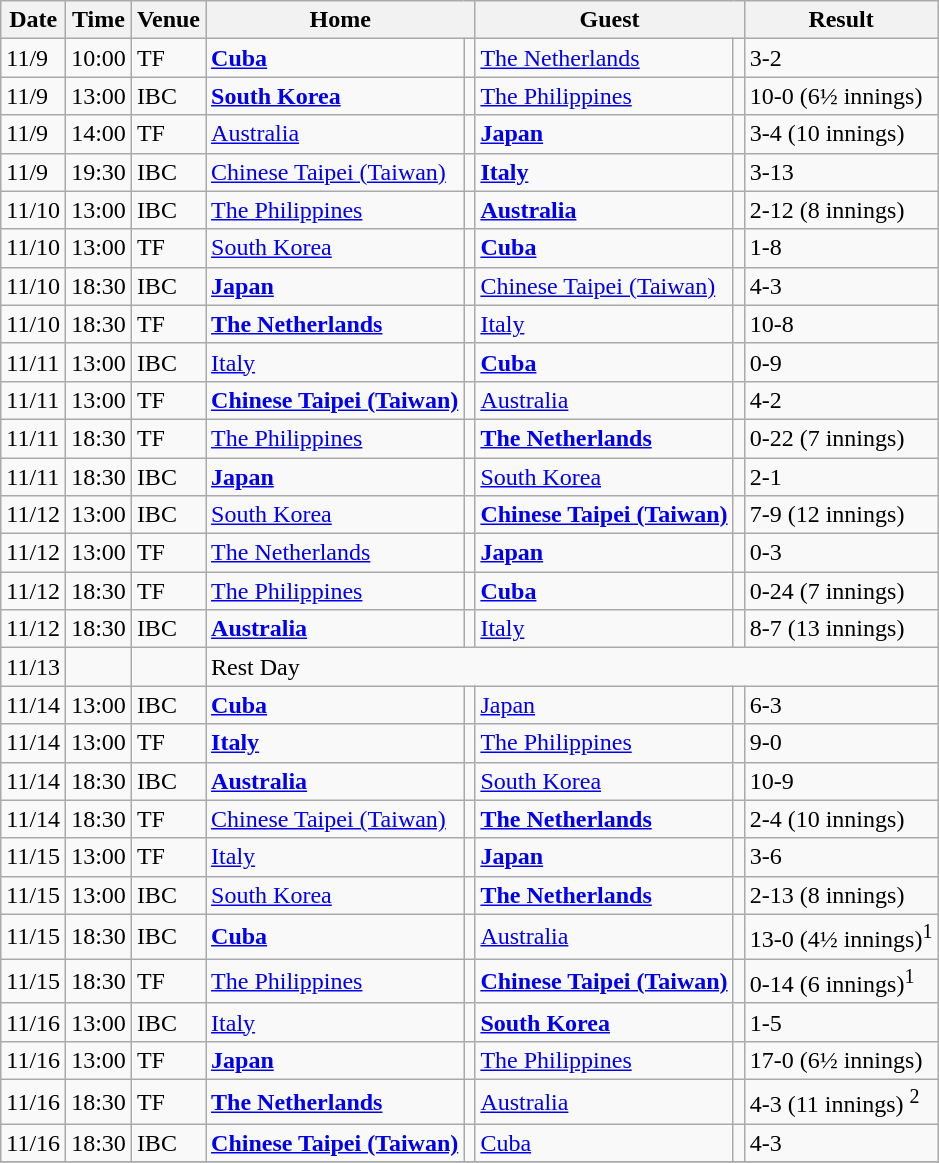<table class="wikitable">
<tr>
<th>Date</th>
<th>Time</th>
<th>Venue</th>
<th colspan="2">Home</th>
<th colspan="2">Guest</th>
<th>Result</th>
</tr>
<tr>
<td>11/9</td>
<td>10:00</td>
<td>TF</td>
<td><strong><a href='#'>Cuba</a></strong></td>
<td></td>
<td><a href='#'>The Netherlands</a></td>
<td></td>
<td> 3-2</td>
</tr>
<tr>
<td>11/9</td>
<td>13:00</td>
<td>IBC</td>
<td><strong><a href='#'>South Korea</a></strong></td>
<td></td>
<td><a href='#'>The Philippines</a></td>
<td></td>
<td> 10-0 (6½ innings)</td>
</tr>
<tr>
<td>11/9</td>
<td>14:00</td>
<td>TF</td>
<td><a href='#'>Australia</a></td>
<td></td>
<td><strong><a href='#'>Japan</a></strong></td>
<td></td>
<td> 3-4 (10 innings)</td>
</tr>
<tr>
<td>11/9</td>
<td>19:30</td>
<td>IBC</td>
<td><a href='#'>Chinese Taipei (Taiwan)</a></td>
<td></td>
<td><strong><a href='#'>Italy</a></strong></td>
<td></td>
<td> 3-13</td>
</tr>
<tr>
<td>11/10</td>
<td>13:00</td>
<td>IBC</td>
<td><a href='#'>The Philippines</a></td>
<td></td>
<td><strong><a href='#'>Australia</a></strong></td>
<td></td>
<td> 2-12 (8 innings)</td>
</tr>
<tr>
<td>11/10</td>
<td>13:00</td>
<td>TF</td>
<td><a href='#'>South Korea</a></td>
<td></td>
<td><strong><a href='#'>Cuba</a></strong></td>
<td></td>
<td> 1-8</td>
</tr>
<tr>
<td>11/10</td>
<td>18:30</td>
<td>IBC</td>
<td><strong><a href='#'>Japan</a></strong></td>
<td></td>
<td><a href='#'>Chinese Taipei (Taiwan)</a></td>
<td></td>
<td> 4-3</td>
</tr>
<tr>
<td>11/10</td>
<td>18:30</td>
<td>TF</td>
<td><strong><a href='#'>The Netherlands</a></strong></td>
<td></td>
<td><a href='#'>Italy</a></td>
<td></td>
<td> 10-8</td>
</tr>
<tr>
<td>11/11</td>
<td>13:00</td>
<td>IBC</td>
<td><a href='#'>Italy</a></td>
<td></td>
<td><strong><a href='#'>Cuba</a></strong></td>
<td></td>
<td> 0-9</td>
</tr>
<tr>
<td>11/11</td>
<td>13:00</td>
<td>TF</td>
<td><strong><a href='#'>Chinese Taipei (Taiwan)</a></strong></td>
<td></td>
<td><a href='#'>Australia</a></td>
<td></td>
<td> 4-2</td>
</tr>
<tr>
<td>11/11</td>
<td>18:30</td>
<td>TF</td>
<td><a href='#'>The Philippines</a></td>
<td></td>
<td><strong><a href='#'>The Netherlands</a></strong></td>
<td></td>
<td> 0-22 (7 innings)</td>
</tr>
<tr>
<td>11/11</td>
<td>18:30</td>
<td>IBC</td>
<td><strong><a href='#'>Japan</a></strong></td>
<td></td>
<td><a href='#'>South Korea</a></td>
<td></td>
<td> 2-1</td>
</tr>
<tr>
<td>11/12</td>
<td>13:00</td>
<td>IBC</td>
<td><a href='#'>South Korea</a></td>
<td></td>
<td><strong><a href='#'>Chinese Taipei (Taiwan)</a></strong></td>
<td></td>
<td> 7-9 (12 innings)</td>
</tr>
<tr>
<td>11/12</td>
<td>13:00</td>
<td>TF</td>
<td><a href='#'>The Netherlands</a></td>
<td></td>
<td><strong><a href='#'>Japan</a></strong></td>
<td></td>
<td> 0-3</td>
</tr>
<tr>
<td>11/12</td>
<td>18:30</td>
<td>TF</td>
<td><a href='#'>The Philippines</a></td>
<td></td>
<td><strong><a href='#'>Cuba</a></strong></td>
<td></td>
<td> 0-24 (7 innings)</td>
</tr>
<tr>
<td>11/12</td>
<td>18:30</td>
<td>IBC</td>
<td><strong><a href='#'>Australia</a></strong></td>
<td></td>
<td><a href='#'>Italy</a></td>
<td></td>
<td> 8-7 (13 innings)</td>
</tr>
<tr>
<td>11/13</td>
<td></td>
<td></td>
<td colspan="5">Rest Day</td>
</tr>
<tr>
<td>11/14</td>
<td>13:00</td>
<td>IBC</td>
<td><strong><a href='#'>Cuba</a></strong></td>
<td></td>
<td><a href='#'>Japan</a></td>
<td></td>
<td> 6-3</td>
</tr>
<tr>
<td>11/14</td>
<td>13:00</td>
<td>TF</td>
<td><strong><a href='#'>Italy</a></strong></td>
<td></td>
<td><a href='#'>The Philippines</a></td>
<td></td>
<td> 9-0</td>
</tr>
<tr>
<td>11/14</td>
<td>18:30</td>
<td>IBC</td>
<td><strong><a href='#'>Australia</a></strong></td>
<td></td>
<td><a href='#'>South Korea</a></td>
<td></td>
<td> 10-9</td>
</tr>
<tr>
<td>11/14</td>
<td>18:30</td>
<td>TF</td>
<td><a href='#'>Chinese Taipei (Taiwan)</a></td>
<td></td>
<td><strong><a href='#'>The Netherlands</a></strong></td>
<td></td>
<td> 2-4 (10 innings)</td>
</tr>
<tr>
<td>11/15</td>
<td>13:00</td>
<td>TF</td>
<td><a href='#'>Italy</a></td>
<td></td>
<td><strong><a href='#'>Japan</a></strong></td>
<td></td>
<td> 3-6</td>
</tr>
<tr>
<td>11/15</td>
<td>13:00</td>
<td>IBC</td>
<td><a href='#'>South Korea</a></td>
<td></td>
<td><strong><a href='#'>The Netherlands</a></strong></td>
<td></td>
<td> 2-13 (8 innings)</td>
</tr>
<tr>
<td>11/15</td>
<td>18:30</td>
<td>IBC</td>
<td><strong><a href='#'>Cuba</a></strong></td>
<td></td>
<td><a href='#'>Australia</a></td>
<td></td>
<td> 13-0 (4½ innings)<sup>1</sup></td>
</tr>
<tr>
<td>11/15</td>
<td>18:30</td>
<td>TF</td>
<td><a href='#'>The Philippines</a></td>
<td></td>
<td><strong><a href='#'>Chinese Taipei (Taiwan)</a></strong></td>
<td></td>
<td> 0-14 (6 innings)<sup>1</sup></td>
</tr>
<tr>
<td>11/16</td>
<td>13:00</td>
<td>IBC</td>
<td><a href='#'>Italy</a></td>
<td></td>
<td><strong><a href='#'>South Korea</a></strong></td>
<td></td>
<td> 1-5</td>
</tr>
<tr>
<td>11/16</td>
<td>13:00</td>
<td>TF</td>
<td><strong><a href='#'>Japan</a></strong></td>
<td></td>
<td><a href='#'>The Philippines</a></td>
<td></td>
<td> 17-0 (6½ innings)</td>
</tr>
<tr>
<td>11/16</td>
<td>18:30</td>
<td>TF</td>
<td><strong><a href='#'>The Netherlands</a></strong></td>
<td></td>
<td><a href='#'>Australia</a></td>
<td></td>
<td> 4-3 (11 innings) <sup>2</sup></td>
</tr>
<tr>
<td>11/16</td>
<td>18:30</td>
<td>IBC</td>
<td><strong><a href='#'>Chinese Taipei (Taiwan)</a></strong></td>
<td></td>
<td><a href='#'>Cuba</a></td>
<td></td>
<td> 4-3</td>
</tr>
<tr>
</tr>
</table>
